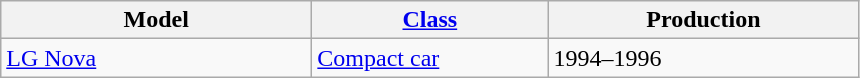<table class="wikitable">
<tr>
<th style="width:200px;">Model</th>
<th style="width:150px;"><a href='#'>Class</a></th>
<th style="width:200px;">Production</th>
</tr>
<tr>
<td valign="top"><a href='#'>LG Nova</a></td>
<td valign="top"><a href='#'>Compact car</a></td>
<td valign="top">1994–1996</td>
</tr>
</table>
